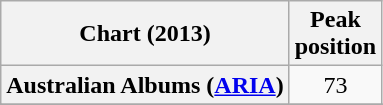<table class="wikitable sortable plainrowheaders">
<tr>
<th>Chart (2013)</th>
<th>Peak<br>position</th>
</tr>
<tr>
<th scope="row">Australian Albums (<a href='#'>ARIA</a>)</th>
<td style="text-align:center;">73</td>
</tr>
<tr>
</tr>
<tr>
</tr>
<tr>
</tr>
</table>
